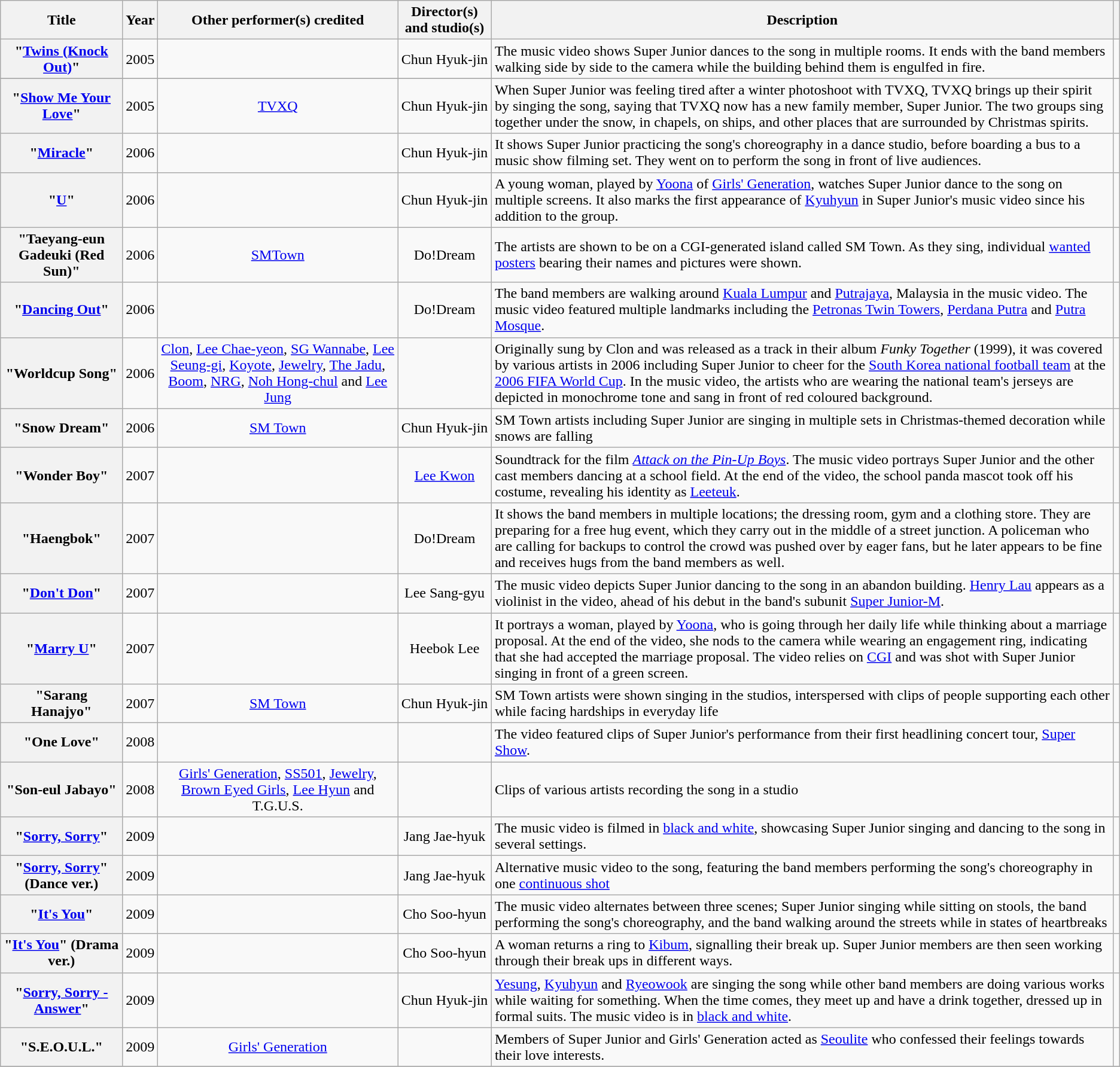<table class="wikitable sortable plainrowheaders" style="text-align:center">
<tr>
<th scope="col">Title</th>
<th scope="col">Year</th>
<th scope="col">Other performer(s) credited</th>
<th scope="col">Director(s) and studio(s)</th>
<th scope="col" class="unsortable">Description</th>
<th scope="col" class="unsortable"></th>
</tr>
<tr>
<th scope="row">"<a href='#'>Twins (Knock Out)</a>"</th>
<td>2005</td>
<td></td>
<td>Chun Hyuk-jin</td>
<td style=text-align:left>The music video shows Super Junior dances to the song in multiple rooms. It ends with the band members walking side by side to the camera while the building behind them is engulfed in fire.</td>
<td></td>
</tr>
<tr>
</tr>
<tr>
<th scope="row">"<a href='#'>Show Me Your Love</a>"</th>
<td>2005</td>
<td><a href='#'>TVXQ</a></td>
<td>Chun Hyuk-jin</td>
<td style=text-align:left>When Super Junior was feeling tired after a winter photoshoot with TVXQ, TVXQ brings up their spirit by singing the song, saying that TVXQ now has a new family member, Super Junior. The two groups sing together under the snow, in chapels, on ships, and other places that are surrounded by Christmas spirits.</td>
<td></td>
</tr>
<tr>
<th scope="row">"<a href='#'>Miracle</a>"</th>
<td>2006</td>
<td></td>
<td>Chun Hyuk-jin</td>
<td style=text-align:left>It shows Super Junior practicing the song's choreography in a dance studio, before boarding a bus to a music show filming set. They went on to perform the song in front of live audiences.</td>
<td></td>
</tr>
<tr>
<th scope="row">"<a href='#'>U</a>"</th>
<td>2006</td>
<td></td>
<td>Chun Hyuk-jin</td>
<td style=text-align:left>A young woman, played by <a href='#'>Yoona</a> of <a href='#'>Girls' Generation</a>, watches Super Junior dance to the song on multiple screens. It also marks the first appearance of <a href='#'>Kyuhyun</a> in Super Junior's music video since his addition to the group.</td>
<td></td>
</tr>
<tr>
<th scope="row">"Taeyang-eun Gadeuki (Red Sun)"</th>
<td>2006</td>
<td><a href='#'>SMTown</a></td>
<td>Do!Dream</td>
<td style=text-align:left>The artists are shown to be on a CGI-generated island called SM Town. As they sing, individual <a href='#'>wanted posters</a> bearing their names and pictures were shown.</td>
<td></td>
</tr>
<tr>
<th scope="row">"<a href='#'>Dancing Out</a>"</th>
<td>2006</td>
<td></td>
<td>Do!Dream</td>
<td style=text-align:left>The band members are walking around <a href='#'>Kuala Lumpur</a> and <a href='#'>Putrajaya</a>, Malaysia in the music video. The music video featured multiple landmarks including the <a href='#'>Petronas Twin Towers</a>, <a href='#'>Perdana Putra</a> and <a href='#'>Putra Mosque</a>.</td>
<td></td>
</tr>
<tr>
<th scope="row">"Worldcup Song"</th>
<td>2006</td>
<td><a href='#'>Clon</a>, <a href='#'>Lee Chae-yeon</a>, <a href='#'>SG Wannabe</a>, <a href='#'>Lee Seung-gi</a>, <a href='#'>Koyote</a>, <a href='#'>Jewelry</a>, <a href='#'>The Jadu</a>, <a href='#'>Boom</a>, <a href='#'>NRG</a>, <a href='#'>Noh Hong-chul</a> and <a href='#'>Lee Jung</a></td>
<td></td>
<td style="text-align:left;">Originally sung by Clon and was released as a track in their album <em>Funky Together</em> (1999), it was covered by various artists in 2006 including Super Junior to cheer for the <a href='#'>South Korea national football team</a> at the <a href='#'>2006 FIFA World Cup</a>. In the music video, the artists who are wearing the national team's jerseys are depicted in monochrome tone and sang in front of red coloured background.</td>
<td></td>
</tr>
<tr>
<th scope="row">"Snow Dream"</th>
<td>2006</td>
<td><a href='#'>SM Town</a></td>
<td>Chun Hyuk-jin</td>
<td style=text-align:left>SM Town artists including Super Junior are singing in multiple sets in Christmas-themed decoration while snows are falling</td>
<td></td>
</tr>
<tr>
<th scope="row">"Wonder Boy"</th>
<td>2007</td>
<td></td>
<td><a href='#'>Lee Kwon</a></td>
<td style=text-align:left>Soundtrack for the film <em><a href='#'>Attack on the Pin-Up Boys</a></em>. The music video portrays Super Junior and the other cast members dancing at a school field. At the end of the video, the school panda mascot took off his costume, revealing his identity as <a href='#'>Leeteuk</a>.</td>
<td></td>
</tr>
<tr>
<th scope="row">"Haengbok"</th>
<td>2007</td>
<td></td>
<td>Do!Dream</td>
<td style=text-align:left>It shows the band members in multiple locations; the dressing room, gym and a clothing store. They are preparing for a free hug event, which they carry out in the middle of a street junction. A policeman who are calling for backups to control the crowd was pushed over by eager fans, but he later appears to be fine and receives hugs from the band members as well.</td>
<td></td>
</tr>
<tr>
<th scope="row">"<a href='#'>Don't Don</a>"</th>
<td>2007</td>
<td></td>
<td>Lee Sang-gyu</td>
<td style=text-align:left>The music video depicts Super Junior dancing to the song in an abandon building. <a href='#'>Henry Lau</a> appears as a violinist in the video, ahead of his debut in the band's subunit <a href='#'>Super Junior-M</a>.</td>
<td></td>
</tr>
<tr>
<th scope="row">"<a href='#'>Marry U</a>"</th>
<td>2007</td>
<td></td>
<td>Heebok Lee</td>
<td style=text-align:left>It portrays a woman, played by <a href='#'>Yoona</a>, who is going through her daily life while thinking about a marriage proposal. At the end of the video, she nods to the camera while wearing an engagement ring, indicating that she had accepted the marriage proposal. The video relies on <a href='#'>CGI</a> and was shot with Super Junior singing in front of a green screen.</td>
<td></td>
</tr>
<tr>
<th scope="row">"Sarang Hanajyo"</th>
<td>2007</td>
<td><a href='#'>SM Town</a></td>
<td>Chun Hyuk-jin</td>
<td style=text-align:left>SM Town artists were shown singing in the studios, interspersed with clips of people supporting each other while facing hardships in everyday life</td>
<td></td>
</tr>
<tr>
<th scope="row">"One Love"</th>
<td>2008</td>
<td></td>
<td></td>
<td style=text-align:left>The video featured clips of Super Junior's performance from their first headlining concert tour, <a href='#'>Super Show</a>.</td>
<td></td>
</tr>
<tr>
<th scope="row">"Son-eul Jabayo"</th>
<td>2008</td>
<td><a href='#'>Girls' Generation</a>, <a href='#'>SS501</a>, <a href='#'>Jewelry</a>, <a href='#'>Brown Eyed Girls</a>, <a href='#'>Lee Hyun</a> and T.G.U.S.</td>
<td></td>
<td style=text-align:left>Clips of various artists recording the song in a studio</td>
<td></td>
</tr>
<tr>
<th scope="row">"<a href='#'>Sorry, Sorry</a>"</th>
<td>2009</td>
<td></td>
<td>Jang Jae-hyuk</td>
<td style=text-align:left>The music video is filmed in <a href='#'>black and white</a>, showcasing Super Junior singing and dancing to the song in several settings.</td>
<td></td>
</tr>
<tr>
<th scope="row">"<a href='#'>Sorry, Sorry</a>" (Dance ver.)</th>
<td>2009</td>
<td></td>
<td>Jang Jae-hyuk</td>
<td style=text-align:left>Alternative music video to the song, featuring the band members performing the song's choreography in one <a href='#'>continuous shot</a></td>
<td></td>
</tr>
<tr>
<th scope="row">"<a href='#'>It's You</a>"</th>
<td>2009</td>
<td></td>
<td>Cho Soo-hyun</td>
<td style=text-align:left>The music video alternates between three scenes; Super Junior singing while sitting on stools, the band performing the song's choreography, and the band walking around the streets while in states of heartbreaks</td>
<td></td>
</tr>
<tr>
<th scope="row">"<a href='#'>It's You</a>" (Drama ver.)</th>
<td>2009</td>
<td></td>
<td>Cho Soo-hyun</td>
<td style=text-align:left>A woman returns a ring to <a href='#'>Kibum</a>, signalling their break up. Super Junior members are then seen working through their break ups in different ways.</td>
<td></td>
</tr>
<tr>
<th scope="row">"<a href='#'>Sorry, Sorry - Answer</a>"</th>
<td>2009</td>
<td></td>
<td>Chun Hyuk-jin</td>
<td style=text-align:left><a href='#'>Yesung</a>, <a href='#'>Kyuhyun</a> and <a href='#'>Ryeowook</a> are singing the song while other band members are doing various works while waiting for something. When the time comes, they meet up and have a drink together, dressed up in formal suits. The music video is in <a href='#'>black and white</a>.</td>
<td></td>
</tr>
<tr>
<th scope="row">"S.E.O.U.L."</th>
<td>2009</td>
<td><a href='#'>Girls' Generation</a></td>
<td></td>
<td style=text-align:left>Members of Super Junior and Girls' Generation acted as <a href='#'>Seoulite</a> who confessed their feelings towards their love interests.</td>
<td></td>
</tr>
<tr>
</tr>
</table>
